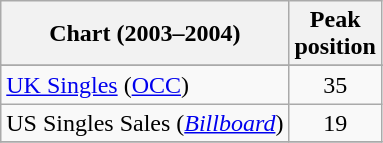<table class="wikitable sortable">
<tr>
<th align="left">Chart (2003–2004)</th>
<th align="center">Peak<br>position</th>
</tr>
<tr>
</tr>
<tr>
</tr>
<tr>
</tr>
<tr>
<td align="left"><a href='#'>UK Singles</a> (<a href='#'>OCC</a>)</td>
<td align="center">35</td>
</tr>
<tr>
<td align="left">US Singles Sales (<em><a href='#'>Billboard</a></em>)</td>
<td align="center">19</td>
</tr>
<tr>
</tr>
</table>
